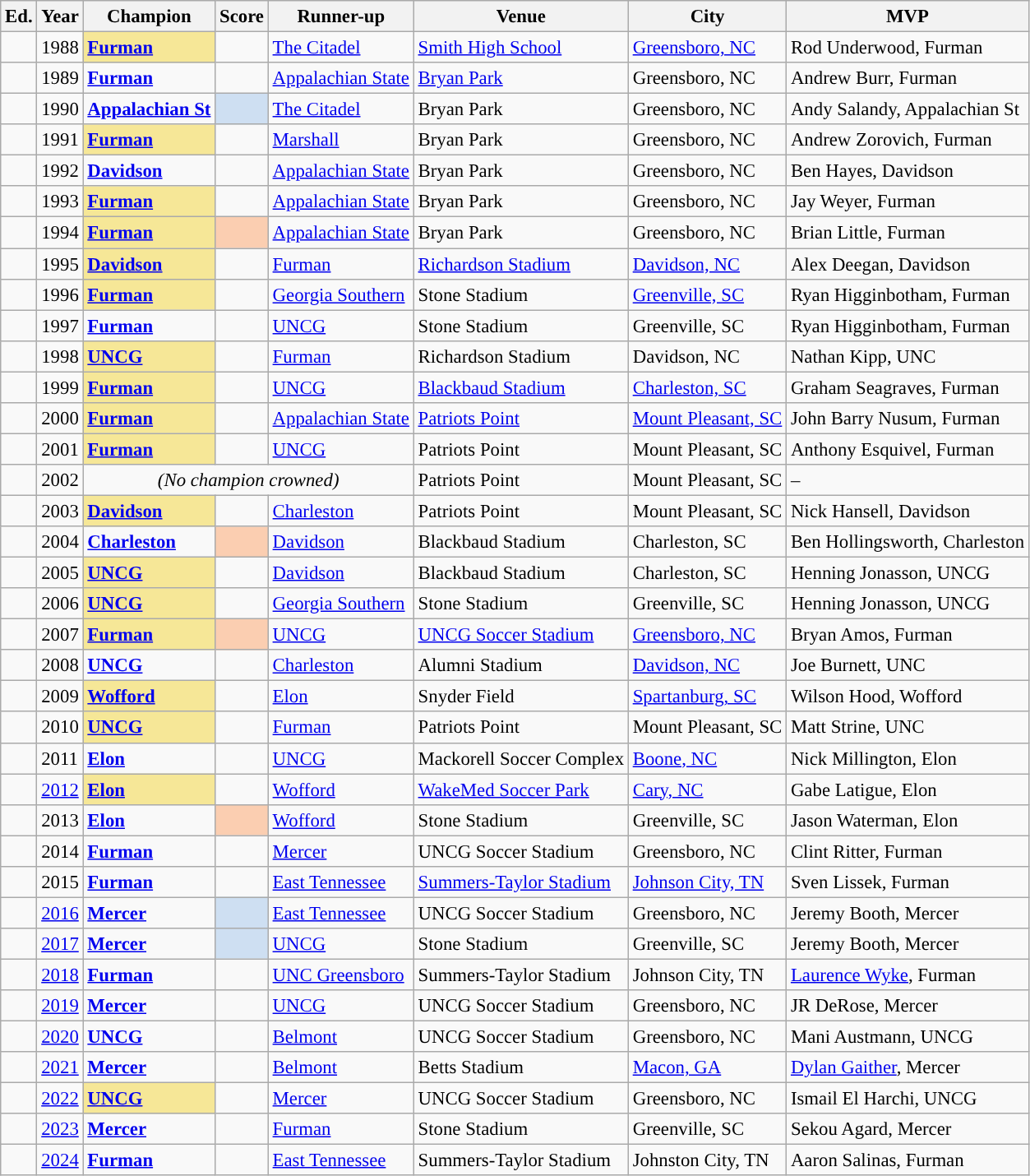<table class="wikitable sortable"; style= "font-size: 95%">
<tr>
<th width=px>Ed.</th>
<th width=px>Year</th>
<th width=px>Champion</th>
<th width=px>Score</th>
<th width=px>Runner-up</th>
<th width=px>Venue</th>
<th width=px>City</th>
<th width=px>MVP</th>
</tr>
<tr>
<td></td>
<td>1988</td>
<td bgcolor=#F6E797><strong><a href='#'>Furman</a></strong> </td>
<td></td>
<td><a href='#'>The Citadel</a></td>
<td><a href='#'>Smith High School</a></td>
<td><a href='#'>Greensboro, NC</a></td>
<td>Rod Underwood, Furman</td>
</tr>
<tr>
<td></td>
<td>1989</td>
<td><strong><a href='#'>Furman</a></strong> </td>
<td></td>
<td><a href='#'>Appalachian State</a></td>
<td><a href='#'>Bryan Park</a></td>
<td>Greensboro, NC</td>
<td>Andrew Burr, Furman</td>
</tr>
<tr>
<td></td>
<td>1990</td>
<td><strong><a href='#'>Appalachian St</a></strong> </td>
<td bgcolor=#cedff2></td>
<td><a href='#'>The Citadel</a></td>
<td>Bryan Park</td>
<td>Greensboro, NC</td>
<td>Andy Salandy, Appalachian St</td>
</tr>
<tr>
<td></td>
<td>1991</td>
<td bgcolor=#F6E797><strong><a href='#'>Furman</a></strong> </td>
<td></td>
<td><a href='#'>Marshall</a></td>
<td>Bryan Park</td>
<td>Greensboro, NC</td>
<td>Andrew Zorovich, Furman</td>
</tr>
<tr>
<td></td>
<td>1992</td>
<td><strong><a href='#'>Davidson</a></strong> </td>
<td></td>
<td><a href='#'>Appalachian State</a></td>
<td>Bryan Park</td>
<td>Greensboro, NC</td>
<td>Ben Hayes, Davidson</td>
</tr>
<tr>
<td></td>
<td>1993</td>
<td bgcolor=#F6E797><strong><a href='#'>Furman</a></strong> </td>
<td></td>
<td><a href='#'>Appalachian State</a></td>
<td>Bryan Park</td>
<td>Greensboro, NC</td>
<td>Jay Weyer, Furman</td>
</tr>
<tr>
<td></td>
<td>1994</td>
<td bgcolor=#F6E797><strong><a href='#'>Furman</a></strong> </td>
<td bgcolor=#FBCEB1></td>
<td><a href='#'>Appalachian State</a></td>
<td>Bryan Park</td>
<td>Greensboro, NC</td>
<td>Brian Little, Furman</td>
</tr>
<tr>
<td></td>
<td>1995</td>
<td bgcolor=#F6E797><strong><a href='#'>Davidson</a></strong> </td>
<td></td>
<td><a href='#'>Furman</a></td>
<td><a href='#'>Richardson Stadium</a></td>
<td><a href='#'>Davidson, NC</a></td>
<td>Alex Deegan, Davidson</td>
</tr>
<tr>
<td></td>
<td>1996</td>
<td bgcolor=#F6E797><strong><a href='#'>Furman</a></strong> </td>
<td></td>
<td><a href='#'>Georgia Southern</a></td>
<td>Stone Stadium</td>
<td><a href='#'>Greenville, SC</a></td>
<td>Ryan Higginbotham, Furman</td>
</tr>
<tr>
<td></td>
<td>1997</td>
<td><strong><a href='#'>Furman</a></strong> </td>
<td></td>
<td><a href='#'>UNCG</a></td>
<td>Stone Stadium</td>
<td>Greenville, SC</td>
<td>Ryan Higginbotham, Furman</td>
</tr>
<tr>
<td></td>
<td>1998</td>
<td bgcolor=#F6E797><strong><a href='#'>UNCG</a></strong> </td>
<td></td>
<td><a href='#'>Furman</a></td>
<td>Richardson Stadium</td>
<td>Davidson, NC</td>
<td>Nathan Kipp, UNC</td>
</tr>
<tr>
<td></td>
<td>1999</td>
<td bgcolor=#F6E797><strong><a href='#'>Furman</a></strong> </td>
<td></td>
<td><a href='#'>UNCG</a></td>
<td><a href='#'>Blackbaud Stadium</a></td>
<td><a href='#'>Charleston, SC</a></td>
<td>Graham Seagraves, Furman</td>
</tr>
<tr>
<td></td>
<td>2000</td>
<td bgcolor=#F6E797><strong><a href='#'>Furman</a></strong> </td>
<td></td>
<td><a href='#'>Appalachian State</a></td>
<td><a href='#'>Patriots Point</a></td>
<td><a href='#'>Mount Pleasant, SC</a></td>
<td>John Barry Nusum, Furman</td>
</tr>
<tr>
<td></td>
<td>2001</td>
<td bgcolor=#F6E797><strong><a href='#'>Furman</a></strong> </td>
<td></td>
<td><a href='#'>UNCG</a></td>
<td>Patriots Point</td>
<td>Mount Pleasant, SC</td>
<td>Anthony Esquivel, Furman</td>
</tr>
<tr>
<td></td>
<td>2002</td>
<td colspan=3 style= text-align:center><em>(No champion crowned)</em></td>
<td>Patriots Point</td>
<td>Mount Pleasant, SC</td>
<td>–</td>
</tr>
<tr>
<td></td>
<td>2003</td>
<td bgcolor=#F6E797><strong><a href='#'>Davidson</a></strong> </td>
<td></td>
<td><a href='#'>Charleston</a></td>
<td>Patriots Point</td>
<td>Mount Pleasant, SC</td>
<td>Nick Hansell, Davidson</td>
</tr>
<tr>
<td></td>
<td>2004</td>
<td><strong><a href='#'>Charleston</a></strong> </td>
<td bgcolor=#FBCEB1></td>
<td><a href='#'>Davidson</a></td>
<td>Blackbaud Stadium</td>
<td>Charleston, SC</td>
<td>Ben Hollingsworth, Charleston</td>
</tr>
<tr>
<td></td>
<td>2005</td>
<td bgcolor=#F6E797><strong><a href='#'>UNCG</a></strong> </td>
<td></td>
<td><a href='#'>Davidson</a></td>
<td>Blackbaud Stadium</td>
<td>Charleston, SC</td>
<td>Henning Jonasson, UNCG</td>
</tr>
<tr>
<td></td>
<td>2006</td>
<td bgcolor=#F6E797><strong><a href='#'>UNCG</a></strong> </td>
<td></td>
<td><a href='#'>Georgia Southern</a></td>
<td>Stone Stadium</td>
<td>Greenville, SC</td>
<td>Henning Jonasson, UNCG</td>
</tr>
<tr>
<td></td>
<td>2007</td>
<td bgcolor=#F6E797><strong><a href='#'>Furman</a></strong> </td>
<td bgcolor=#FBCEB1></td>
<td><a href='#'>UNCG</a></td>
<td><a href='#'>UNCG Soccer Stadium</a></td>
<td><a href='#'>Greensboro, NC</a></td>
<td>Bryan Amos, Furman</td>
</tr>
<tr>
<td></td>
<td>2008</td>
<td><strong><a href='#'>UNCG</a></strong> </td>
<td></td>
<td><a href='#'>Charleston</a></td>
<td>Alumni Stadium</td>
<td><a href='#'>Davidson, NC</a></td>
<td>Joe Burnett, UNC</td>
</tr>
<tr>
<td></td>
<td>2009</td>
<td bgcolor=#F6E797><strong><a href='#'>Wofford</a></strong></td>
<td></td>
<td><a href='#'>Elon</a></td>
<td>Snyder Field</td>
<td><a href='#'>Spartanburg, SC</a></td>
<td>Wilson Hood, Wofford</td>
</tr>
<tr>
<td></td>
<td>2010</td>
<td bgcolor=#F6E797><strong><a href='#'>UNCG</a></strong> </td>
<td></td>
<td><a href='#'>Furman</a></td>
<td>Patriots Point</td>
<td>Mount Pleasant, SC</td>
<td>Matt Strine, UNC</td>
</tr>
<tr>
<td></td>
<td>2011</td>
<td><strong><a href='#'>Elon</a></strong> </td>
<td></td>
<td><a href='#'>UNCG</a></td>
<td>Mackorell Soccer Complex</td>
<td><a href='#'>Boone, NC</a></td>
<td>Nick Millington, Elon</td>
</tr>
<tr>
<td></td>
<td><a href='#'>2012</a></td>
<td bgcolor=#F6E797><strong><a href='#'>Elon</a></strong> </td>
<td></td>
<td><a href='#'>Wofford</a></td>
<td><a href='#'>WakeMed Soccer Park</a></td>
<td><a href='#'>Cary, NC</a></td>
<td>Gabe Latigue, Elon</td>
</tr>
<tr>
<td></td>
<td>2013</td>
<td><strong><a href='#'>Elon</a></strong> </td>
<td bgcolor=#FBCEB1></td>
<td><a href='#'>Wofford</a></td>
<td>Stone Stadium</td>
<td>Greenville, SC</td>
<td>Jason Waterman, Elon</td>
</tr>
<tr>
<td></td>
<td>2014</td>
<td><strong><a href='#'>Furman</a></strong> </td>
<td></td>
<td><a href='#'>Mercer</a></td>
<td>UNCG Soccer Stadium</td>
<td>Greensboro, NC</td>
<td>Clint Ritter, Furman</td>
</tr>
<tr>
<td></td>
<td>2015</td>
<td><strong><a href='#'>Furman</a></strong> </td>
<td></td>
<td><a href='#'>East Tennessee</a></td>
<td><a href='#'>Summers-Taylor Stadium</a></td>
<td><a href='#'>Johnson City, TN</a></td>
<td>Sven Lissek, Furman</td>
</tr>
<tr>
<td></td>
<td><a href='#'>2016</a></td>
<td><strong><a href='#'>Mercer</a></strong> </td>
<td bgcolor=#cedff2></td>
<td><a href='#'>East Tennessee</a></td>
<td>UNCG Soccer Stadium</td>
<td>Greensboro, NC</td>
<td>Jeremy Booth, Mercer</td>
</tr>
<tr>
<td></td>
<td><a href='#'>2017</a></td>
<td><strong><a href='#'>Mercer</a></strong> </td>
<td bgcolor=#cedff2></td>
<td><a href='#'>UNCG</a></td>
<td>Stone Stadium</td>
<td>Greenville, SC</td>
<td>Jeremy Booth, Mercer</td>
</tr>
<tr>
<td></td>
<td><a href='#'>2018</a></td>
<td><strong><a href='#'>Furman</a></strong> </td>
<td></td>
<td><a href='#'>UNC Greensboro</a></td>
<td>Summers-Taylor Stadium</td>
<td>Johnson City, TN</td>
<td><a href='#'>Laurence Wyke</a>, Furman</td>
</tr>
<tr>
<td></td>
<td><a href='#'>2019</a></td>
<td><strong><a href='#'>Mercer</a></strong> </td>
<td></td>
<td><a href='#'>UNCG</a></td>
<td>UNCG Soccer Stadium</td>
<td>Greensboro, NC</td>
<td>JR DeRose, Mercer</td>
</tr>
<tr>
<td></td>
<td><a href='#'>2020</a></td>
<td><strong><a href='#'>UNCG</a></strong> </td>
<td></td>
<td><a href='#'>Belmont</a></td>
<td>UNCG Soccer Stadium</td>
<td>Greensboro, NC</td>
<td>Mani Austmann, UNCG</td>
</tr>
<tr>
<td></td>
<td><a href='#'>2021</a></td>
<td><strong><a href='#'>Mercer</a></strong> </td>
<td></td>
<td><a href='#'>Belmont</a></td>
<td>Betts Stadium</td>
<td><a href='#'>Macon, GA</a></td>
<td><a href='#'>Dylan Gaither</a>, Mercer</td>
</tr>
<tr>
<td></td>
<td><a href='#'>2022</a></td>
<td bgcolor=#F6E797><strong><a href='#'>UNCG</a></strong> </td>
<td></td>
<td><a href='#'>Mercer</a></td>
<td>UNCG Soccer Stadium</td>
<td>Greensboro, NC</td>
<td>Ismail El Harchi, UNCG</td>
</tr>
<tr>
<td></td>
<td><a href='#'>2023</a></td>
<td><strong><a href='#'>Mercer</a></strong> </td>
<td></td>
<td><a href='#'>Furman</a></td>
<td>Stone Stadium</td>
<td>Greenville, SC</td>
<td>Sekou Agard, Mercer</td>
</tr>
<tr>
<td></td>
<td><a href='#'>2024</a></td>
<td><strong><a href='#'>Furman</a></strong> </td>
<td></td>
<td><a href='#'>East Tennessee</a></td>
<td>Summers-Taylor Stadium</td>
<td>Johnston City, TN</td>
<td>Aaron Salinas, Furman</td>
</tr>
</table>
